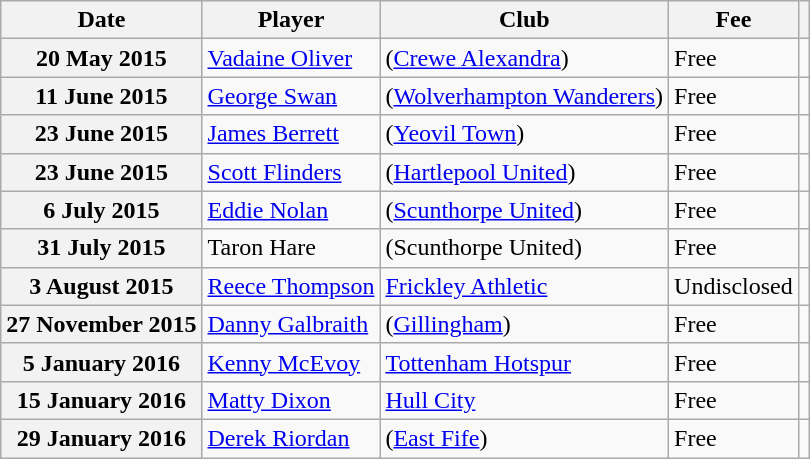<table class="wikitable plainrowheaders">
<tr>
<th scope=col>Date</th>
<th scope=col>Player</th>
<th scope=col>Club</th>
<th scope=col>Fee</th>
<th scope=col class=unsortable></th>
</tr>
<tr>
<th scope=row>20 May 2015</th>
<td><a href='#'>Vadaine Oliver</a></td>
<td>(<a href='#'>Crewe Alexandra</a>)</td>
<td>Free</td>
<td style="text-align:center;"></td>
</tr>
<tr>
<th scope=row>11 June 2015</th>
<td><a href='#'>George Swan</a></td>
<td>(<a href='#'>Wolverhampton Wanderers</a>)</td>
<td>Free</td>
<td style="text-align:center;"></td>
</tr>
<tr>
<th scope=row>23 June 2015</th>
<td><a href='#'>James Berrett</a></td>
<td>(<a href='#'>Yeovil Town</a>)</td>
<td>Free</td>
<td style="text-align:center;"></td>
</tr>
<tr>
<th scope=row>23 June 2015</th>
<td><a href='#'>Scott Flinders</a></td>
<td>(<a href='#'>Hartlepool United</a>)</td>
<td>Free</td>
<td style="text-align:center;"></td>
</tr>
<tr>
<th scope=row>6 July 2015</th>
<td><a href='#'>Eddie Nolan</a></td>
<td>(<a href='#'>Scunthorpe United</a>)</td>
<td>Free</td>
<td style="text-align:center;"></td>
</tr>
<tr>
<th scope=row>31 July 2015</th>
<td>Taron Hare</td>
<td>(Scunthorpe United)</td>
<td>Free</td>
<td style="text-align:center;"></td>
</tr>
<tr>
<th scope=row>3 August 2015</th>
<td><a href='#'>Reece Thompson</a></td>
<td><a href='#'>Frickley Athletic</a></td>
<td>Undisclosed</td>
<td style="text-align:center;"></td>
</tr>
<tr>
<th scope=row>27 November 2015</th>
<td><a href='#'>Danny Galbraith</a></td>
<td>(<a href='#'>Gillingham</a>)</td>
<td>Free</td>
<td style="text-align:center;"></td>
</tr>
<tr>
<th scope=row>5 January 2016</th>
<td><a href='#'>Kenny McEvoy</a></td>
<td><a href='#'>Tottenham Hotspur</a></td>
<td>Free</td>
<td style="text-align:center;"></td>
</tr>
<tr>
<th scope=row>15 January 2016</th>
<td><a href='#'>Matty Dixon</a></td>
<td><a href='#'>Hull City</a></td>
<td>Free</td>
<td style="text-align:center;"></td>
</tr>
<tr>
<th scope=row>29 January 2016</th>
<td><a href='#'>Derek Riordan</a></td>
<td>(<a href='#'>East Fife</a>)</td>
<td>Free</td>
<td style="text-align:center;"></td>
</tr>
</table>
